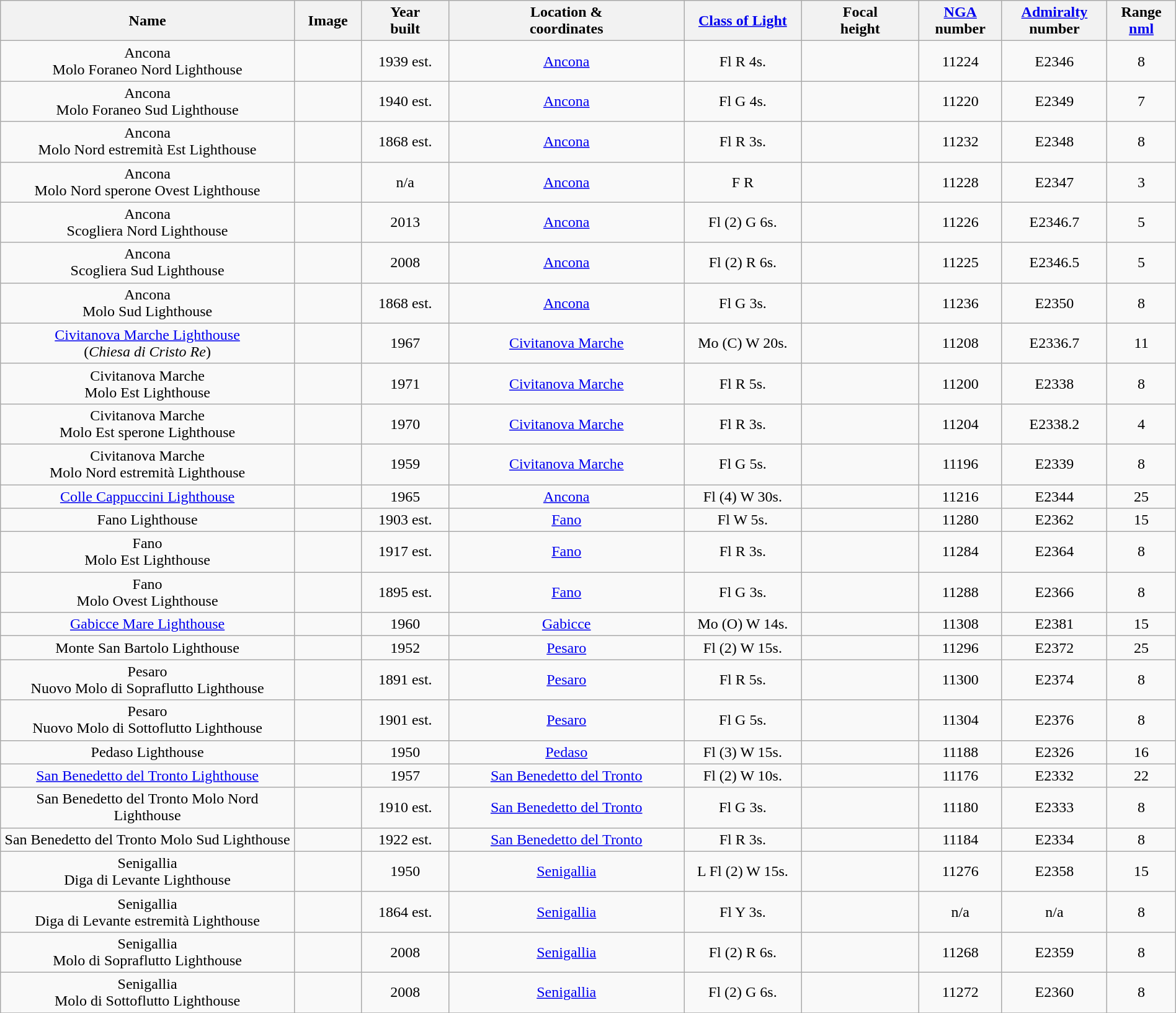<table class="wikitable sortable" style="margin:auto;text-align:center">
<tr>
<th width="25%">Name</th>
<th>Image</th>
<th>Year<br>built</th>
<th width="20%">Location &<br> coordinates</th>
<th width="10%"><a href='#'>Class of Light</a></th>
<th width="10%">Focal<br>height</th>
<th><a href='#'>NGA</a><br>number</th>
<th><a href='#'>Admiralty</a><br>number</th>
<th>Range<br><a href='#'>nml</a></th>
</tr>
<tr>
<td>Ancona<br>Molo Foraneo Nord Lighthouse</td>
<td></td>
<td>1939 est.</td>
<td><a href='#'>Ancona</a><br> </td>
<td>Fl R 4s.</td>
<td></td>
<td>11224</td>
<td>E2346</td>
<td>8</td>
</tr>
<tr>
<td>Ancona<br>Molo Foraneo Sud Lighthouse</td>
<td></td>
<td>1940 est.</td>
<td><a href='#'>Ancona</a><br></td>
<td>Fl G 4s.</td>
<td></td>
<td>11220</td>
<td>E2349</td>
<td>7</td>
</tr>
<tr>
<td>Ancona<br>Molo Nord estremità Est Lighthouse</td>
<td></td>
<td>1868 est.</td>
<td><a href='#'>Ancona</a><br></td>
<td>Fl R 3s.</td>
<td></td>
<td>11232</td>
<td>E2348</td>
<td>8</td>
</tr>
<tr>
<td>Ancona<br>Molo Nord sperone Ovest Lighthouse</td>
<td></td>
<td>n/a</td>
<td><a href='#'>Ancona</a><br></td>
<td>F R</td>
<td></td>
<td>11228</td>
<td>E2347</td>
<td>3</td>
</tr>
<tr>
<td>Ancona<br>Scogliera Nord Lighthouse</td>
<td></td>
<td>2013</td>
<td><a href='#'>Ancona</a><br></td>
<td>Fl (2) G 6s.</td>
<td></td>
<td>11226</td>
<td>E2346.7</td>
<td>5</td>
</tr>
<tr>
<td>Ancona<br>Scogliera Sud Lighthouse</td>
<td></td>
<td>2008</td>
<td><a href='#'>Ancona</a><br></td>
<td>Fl (2) R 6s.</td>
<td></td>
<td>11225</td>
<td>E2346.5</td>
<td>5</td>
</tr>
<tr>
<td>Ancona<br>Molo Sud Lighthouse</td>
<td></td>
<td>1868 est.</td>
<td><a href='#'>Ancona</a><br></td>
<td>Fl G 3s.</td>
<td></td>
<td>11236</td>
<td>E2350</td>
<td>8</td>
</tr>
<tr>
<td><a href='#'>Civitanova Marche Lighthouse</a><br>(<em>Chiesa di Cristo Re</em>)</td>
<td></td>
<td>1967</td>
<td><a href='#'>Civitanova Marche</a><br></td>
<td>Mo (C) W 20s.</td>
<td></td>
<td>11208</td>
<td>E2336.7</td>
<td>11</td>
</tr>
<tr>
<td>Civitanova Marche<br>Molo Est Lighthouse</td>
<td></td>
<td>1971</td>
<td><a href='#'>Civitanova Marche</a><br></td>
<td>Fl R 5s.</td>
<td></td>
<td>11200</td>
<td>E2338</td>
<td>8</td>
</tr>
<tr>
<td>Civitanova Marche<br>Molo Est sperone Lighthouse</td>
<td></td>
<td>1970</td>
<td><a href='#'>Civitanova Marche</a><br></td>
<td>Fl R 3s.</td>
<td></td>
<td>11204</td>
<td>E2338.2</td>
<td>4</td>
</tr>
<tr>
<td>Civitanova Marche<br>Molo Nord estremità Lighthouse</td>
<td></td>
<td>1959</td>
<td><a href='#'>Civitanova Marche</a><br></td>
<td>Fl G 5s.</td>
<td></td>
<td>11196</td>
<td>E2339</td>
<td>8</td>
</tr>
<tr>
<td><a href='#'>Colle Cappuccini Lighthouse</a></td>
<td></td>
<td>1965</td>
<td><a href='#'>Ancona</a><br></td>
<td>Fl (4) W 30s.</td>
<td></td>
<td>11216</td>
<td>E2344</td>
<td>25</td>
</tr>
<tr>
<td>Fano Lighthouse</td>
<td></td>
<td>1903 est.</td>
<td><a href='#'>Fano</a><br></td>
<td>Fl W 5s.</td>
<td></td>
<td>11280</td>
<td>E2362</td>
<td>15</td>
</tr>
<tr>
<td>Fano<br>Molo Est Lighthouse</td>
<td></td>
<td>1917 est.</td>
<td><a href='#'>Fano</a><br></td>
<td>Fl R 3s.</td>
<td></td>
<td>11284</td>
<td>E2364</td>
<td>8</td>
</tr>
<tr>
<td>Fano<br>Molo Ovest Lighthouse</td>
<td></td>
<td>1895 est.</td>
<td><a href='#'>Fano</a><br></td>
<td>Fl G 3s.</td>
<td></td>
<td>11288</td>
<td>E2366</td>
<td>8</td>
</tr>
<tr>
<td><a href='#'>Gabicce Mare Lighthouse</a></td>
<td></td>
<td>1960</td>
<td><a href='#'>Gabicce</a><br></td>
<td>Mo (O) W 14s.</td>
<td></td>
<td>11308</td>
<td>E2381</td>
<td>15</td>
</tr>
<tr>
<td>Monte San Bartolo Lighthouse</td>
<td></td>
<td>1952</td>
<td><a href='#'>Pesaro</a><br></td>
<td>Fl (2) W 15s.</td>
<td></td>
<td>11296</td>
<td>E2372</td>
<td>25</td>
</tr>
<tr>
<td>Pesaro<br>Nuovo Molo di Sopraflutto Lighthouse</td>
<td></td>
<td>1891 est.</td>
<td><a href='#'>Pesaro</a><br></td>
<td>Fl R 5s.</td>
<td></td>
<td>11300</td>
<td>E2374</td>
<td>8</td>
</tr>
<tr>
<td>Pesaro<br>Nuovo Molo di Sottoflutto Lighthouse</td>
<td></td>
<td>1901 est.</td>
<td><a href='#'>Pesaro</a><br> </td>
<td>Fl G 5s.</td>
<td></td>
<td>11304</td>
<td>E2376</td>
<td>8</td>
</tr>
<tr>
<td>Pedaso Lighthouse</td>
<td></td>
<td>1950</td>
<td><a href='#'>Pedaso</a><br></td>
<td>Fl (3) W 15s.</td>
<td></td>
<td>11188</td>
<td>E2326</td>
<td>16</td>
</tr>
<tr>
<td><a href='#'>San Benedetto del Tronto Lighthouse</a></td>
<td></td>
<td>1957</td>
<td><a href='#'>San Benedetto del Tronto</a><br> </td>
<td>Fl (2) W 10s.</td>
<td></td>
<td>11176</td>
<td>E2332</td>
<td>22</td>
</tr>
<tr>
<td>San Benedetto del Tronto Molo Nord Lighthouse</td>
<td></td>
<td>1910 est.</td>
<td><a href='#'>San Benedetto del Tronto</a><br></td>
<td>Fl G 3s.</td>
<td></td>
<td>11180</td>
<td>E2333</td>
<td>8</td>
</tr>
<tr>
<td>San Benedetto del Tronto Molo Sud Lighthouse</td>
<td></td>
<td>1922 est.</td>
<td><a href='#'>San Benedetto del Tronto</a><br> </td>
<td>Fl R 3s.</td>
<td></td>
<td>11184</td>
<td>E2334</td>
<td>8</td>
</tr>
<tr>
<td>Senigallia<br>Diga di Levante Lighthouse</td>
<td></td>
<td>1950</td>
<td><a href='#'>Senigallia</a><br></td>
<td>L Fl (2) W 15s.</td>
<td></td>
<td>11276</td>
<td>E2358</td>
<td>15</td>
</tr>
<tr>
<td>Senigallia<br>Diga di Levante estremità Lighthouse</td>
<td></td>
<td>1864 est.</td>
<td><a href='#'>Senigallia</a><br></td>
<td>Fl Y 3s.</td>
<td></td>
<td>n/a</td>
<td>n/a</td>
<td>8</td>
</tr>
<tr>
<td>Senigallia<br>Molo di Sopraflutto Lighthouse</td>
<td></td>
<td>2008</td>
<td><a href='#'>Senigallia</a><br></td>
<td>Fl (2) R 6s.</td>
<td></td>
<td>11268</td>
<td>E2359</td>
<td>8</td>
</tr>
<tr>
<td>Senigallia<br>Molo di Sottoflutto Lighthouse</td>
<td></td>
<td>2008</td>
<td><a href='#'>Senigallia</a><br></td>
<td>Fl (2) G 6s.</td>
<td></td>
<td>11272</td>
<td>E2360</td>
<td>8</td>
</tr>
<tr>
</tr>
</table>
